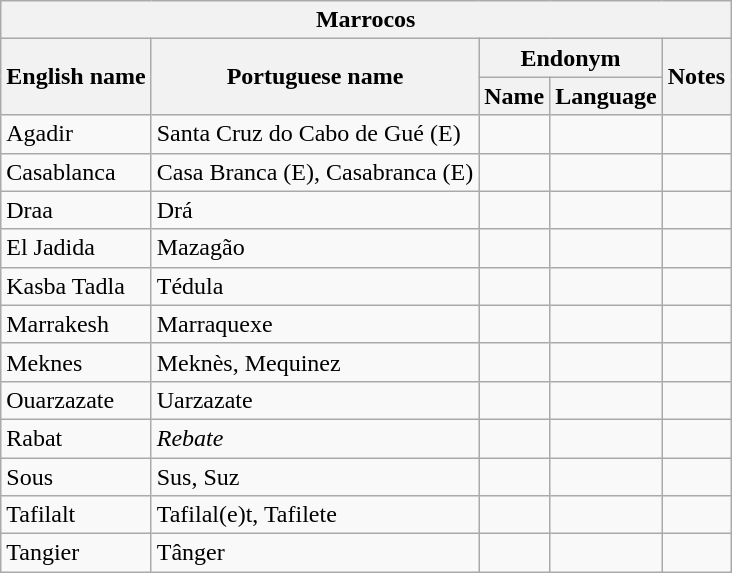<table class="wikitable sortable">
<tr>
<th colspan="5"> Marrocos</th>
</tr>
<tr>
<th rowspan="2">English name</th>
<th rowspan="2">Portuguese name</th>
<th colspan="2">Endonym</th>
<th rowspan="2">Notes</th>
</tr>
<tr>
<th>Name</th>
<th>Language</th>
</tr>
<tr>
<td>Agadir</td>
<td>Santa Cruz do Cabo de Gué (E)</td>
<td></td>
<td></td>
<td></td>
</tr>
<tr>
<td>Casablanca</td>
<td>Casa Branca (E), Casabranca (E)</td>
<td></td>
<td></td>
<td></td>
</tr>
<tr>
<td>Draa</td>
<td>Drá</td>
<td></td>
<td></td>
<td></td>
</tr>
<tr>
<td>El Jadida</td>
<td>Mazagão</td>
<td></td>
<td></td>
<td></td>
</tr>
<tr>
<td>Kasba Tadla</td>
<td>Tédula</td>
<td></td>
<td></td>
<td></td>
</tr>
<tr>
<td>Marrakesh</td>
<td>Marraquexe</td>
<td></td>
<td></td>
<td></td>
</tr>
<tr>
<td>Meknes</td>
<td>Meknès, Mequinez</td>
<td></td>
<td></td>
<td></td>
</tr>
<tr>
<td>Ouarzazate</td>
<td>Uarzazate</td>
<td></td>
<td></td>
<td></td>
</tr>
<tr>
<td>Rabat</td>
<td><em>Rebate</em></td>
<td></td>
<td></td>
<td></td>
</tr>
<tr>
<td>Sous</td>
<td>Sus, Suz</td>
<td></td>
<td></td>
<td></td>
</tr>
<tr>
<td>Tafilalt</td>
<td>Tafilal(e)t, Tafilete</td>
<td></td>
<td></td>
<td></td>
</tr>
<tr>
<td>Tangier</td>
<td>Tânger</td>
<td></td>
<td></td>
<td></td>
</tr>
</table>
